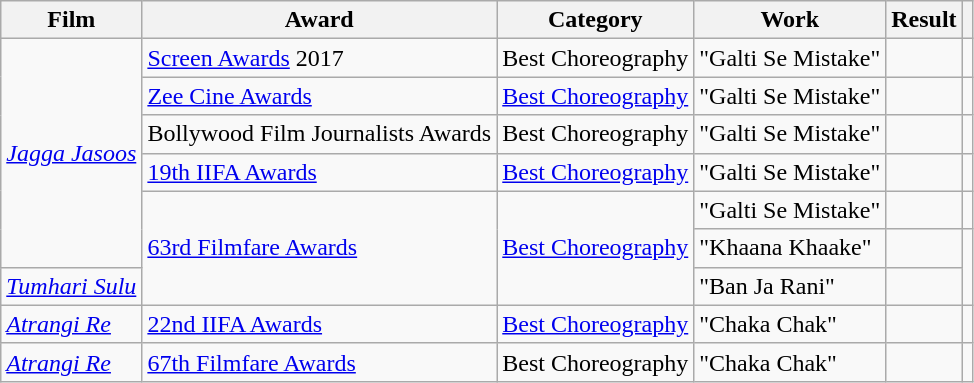<table class="wikitable sortable">
<tr>
<th>Film</th>
<th>Award</th>
<th>Category</th>
<th>Work</th>
<th>Result</th>
<th class="unsortable"></th>
</tr>
<tr>
<td rowspan=6><em><a href='#'>Jagga Jasoos</a></em></td>
<td><a href='#'>Screen Awards</a> 2017</td>
<td>Best Choreography</td>
<td>"Galti Se Mistake"</td>
<td></td>
<td style="text-align:center;"></td>
</tr>
<tr>
<td><a href='#'>Zee Cine Awards</a></td>
<td><a href='#'>Best Choreography</a></td>
<td>"Galti Se Mistake"</td>
<td></td>
<td style="text-align:center;"></td>
</tr>
<tr>
<td>Bollywood Film Journalists Awards</td>
<td>Best Choreography</td>
<td>"Galti Se Mistake"</td>
<td></td>
<td style="text-align:center;"></td>
</tr>
<tr>
<td><a href='#'>19th IIFA Awards</a></td>
<td><a href='#'>Best Choreography</a></td>
<td>"Galti Se Mistake"</td>
<td></td>
<td style="text-align:center;"><br></td>
</tr>
<tr>
<td rowspan=3><a href='#'>63rd Filmfare Awards</a></td>
<td rowspan=3><a href='#'>Best Choreography</a></td>
<td>"Galti Se Mistake"</td>
<td></td>
<td style="text-align:center;"></td>
</tr>
<tr>
<td>"Khaana Khaake"</td>
<td></td>
<td rowspan=2 style="text-align:center;"></td>
</tr>
<tr>
<td><em><a href='#'>Tumhari Sulu</a></em></td>
<td>"Ban Ja Rani"</td>
<td></td>
</tr>
<tr>
<td><em><a href='#'>Atrangi Re</a></em></td>
<td><a href='#'>22nd IIFA Awards</a></td>
<td><a href='#'>Best Choreography</a></td>
<td>"Chaka Chak"</td>
<td></td>
<td style="text-align:center;"></td>
</tr>
<tr>
<td><em><a href='#'>Atrangi Re</a></em></td>
<td><a href='#'>67th Filmfare Awards</a></td>
<td>Best Choreography</td>
<td>"Chaka Chak"</td>
<td></td>
<td style="text-align:center;"></td>
</tr>
</table>
